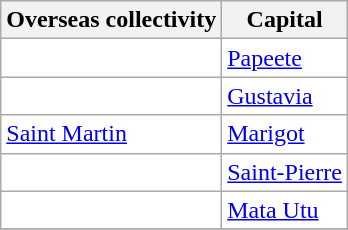<table class="wikitable" style="background-color:#fff;">
<tr>
<th>Overseas collectivity</th>
<th>Capital</th>
</tr>
<tr>
<td></td>
<td><a href='#'>Papeete</a></td>
</tr>
<tr>
<td></td>
<td><a href='#'>Gustavia</a></td>
</tr>
<tr>
<td> <a href='#'>Saint Martin</a></td>
<td><a href='#'>Marigot</a></td>
</tr>
<tr>
<td></td>
<td><a href='#'>Saint-Pierre</a></td>
</tr>
<tr>
<td></td>
<td><a href='#'>Mata Utu</a></td>
</tr>
<tr>
</tr>
</table>
